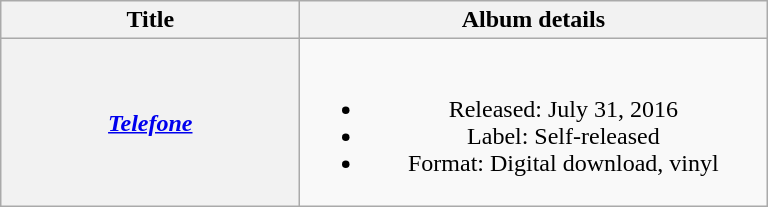<table class="wikitable plainrowheaders" style="text-align:center;">
<tr>
<th scope="col" style="width:12em;">Title</th>
<th scope="col" style="width:19em;">Album details</th>
</tr>
<tr>
<th scope="row"><em><a href='#'>Telefone</a></em></th>
<td><br><ul><li>Released: July 31, 2016</li><li>Label: Self-released</li><li>Format: Digital download, vinyl</li></ul></td>
</tr>
</table>
